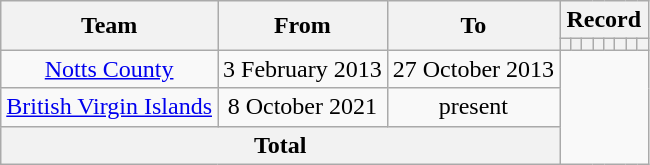<table class="wikitable" style="text-align:center">
<tr>
<th rowspan="2">Team</th>
<th rowspan="2">From</th>
<th rowspan="2">To</th>
<th colspan="8">Record</th>
</tr>
<tr>
<th></th>
<th></th>
<th></th>
<th></th>
<th></th>
<th></th>
<th></th>
<th></th>
</tr>
<tr>
<td><a href='#'>Notts County</a></td>
<td>3 February 2013</td>
<td>27 October 2013<br></td>
</tr>
<tr>
<td><a href='#'>British Virgin Islands</a></td>
<td>8 October 2021</td>
<td>present<br></td>
</tr>
<tr>
<th colspan="3">Total<br></th>
</tr>
</table>
